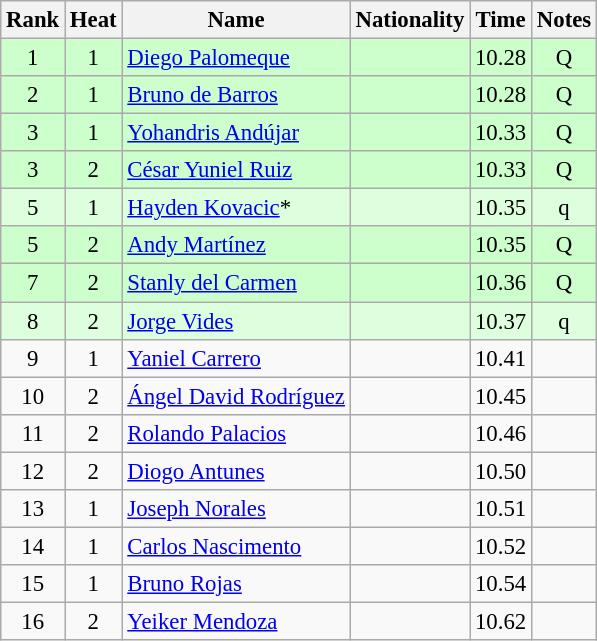<table class="wikitable sortable" style="text-align:center;font-size:95%">
<tr>
<th>Rank</th>
<th>Heat</th>
<th>Name</th>
<th>Nationality</th>
<th>Time</th>
<th>Notes</th>
</tr>
<tr bgcolor=ccffcc>
<td>1</td>
<td>1</td>
<td align=left><a href='#'>Diego Palomeque</a></td>
<td align=left></td>
<td>10.28</td>
<td>Q</td>
</tr>
<tr bgcolor=ccffcc>
<td>2</td>
<td>1</td>
<td align=left><a href='#'>Bruno de Barros</a></td>
<td align=left></td>
<td>10.28</td>
<td>Q</td>
</tr>
<tr bgcolor=ccffcc>
<td>3</td>
<td>1</td>
<td align=left><a href='#'>Yohandris Andújar</a></td>
<td align=left></td>
<td>10.33</td>
<td>Q</td>
</tr>
<tr bgcolor=ccffcc>
<td>3</td>
<td>2</td>
<td align=left><a href='#'>César Yuniel Ruiz</a></td>
<td align=left></td>
<td>10.33</td>
<td>Q</td>
</tr>
<tr bgcolor=ddffdd>
<td>5</td>
<td>1</td>
<td align=left><a href='#'>Hayden Kovacic</a>*</td>
<td align=left></td>
<td>10.35</td>
<td>q</td>
</tr>
<tr bgcolor=ccffcc>
<td>5</td>
<td>2</td>
<td align=left><a href='#'>Andy Martínez</a></td>
<td align=left></td>
<td>10.35</td>
<td>Q</td>
</tr>
<tr bgcolor=ccffcc>
<td>7</td>
<td>2</td>
<td align=left><a href='#'>Stanly del Carmen</a></td>
<td align=left></td>
<td>10.36</td>
<td>Q</td>
</tr>
<tr bgcolor=ddffdd>
<td>8</td>
<td>2</td>
<td align=left><a href='#'>Jorge Vides</a></td>
<td align=left></td>
<td>10.37</td>
<td>q</td>
</tr>
<tr>
<td>9</td>
<td>1</td>
<td align=left><a href='#'>Yaniel Carrero</a></td>
<td align=left></td>
<td>10.41</td>
<td></td>
</tr>
<tr>
<td>10</td>
<td>2</td>
<td align=left><a href='#'>Ángel David Rodríguez</a></td>
<td align=left></td>
<td>10.45</td>
<td></td>
</tr>
<tr>
<td>11</td>
<td>2</td>
<td align=left><a href='#'>Rolando Palacios</a></td>
<td align=left></td>
<td>10.46</td>
<td></td>
</tr>
<tr>
<td>12</td>
<td>2</td>
<td align=left><a href='#'>Diogo Antunes</a></td>
<td align=left></td>
<td>10.50</td>
<td></td>
</tr>
<tr>
<td>13</td>
<td>1</td>
<td align=left><a href='#'>Joseph Norales</a></td>
<td align=left></td>
<td>10.51</td>
<td></td>
</tr>
<tr>
<td>14</td>
<td>1</td>
<td align=left><a href='#'>Carlos Nascimento</a></td>
<td align=left></td>
<td>10.52</td>
<td></td>
</tr>
<tr>
<td>15</td>
<td>1</td>
<td align=left><a href='#'>Bruno Rojas</a></td>
<td align=left></td>
<td>10.54</td>
<td></td>
</tr>
<tr>
<td>16</td>
<td>2</td>
<td align=left><a href='#'>Yeiker Mendoza</a></td>
<td align=left></td>
<td>10.62</td>
<td></td>
</tr>
</table>
